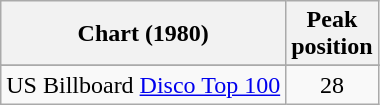<table class="wikitable sortable">
<tr>
<th>Chart (1980)</th>
<th>Peak<br>position</th>
</tr>
<tr>
</tr>
<tr>
</tr>
<tr>
</tr>
<tr>
</tr>
<tr>
</tr>
<tr>
<td align="left">US  Billboard <a href='#'>Disco Top 100</a></td>
<td style="text-align:center;">28</td>
</tr>
</table>
